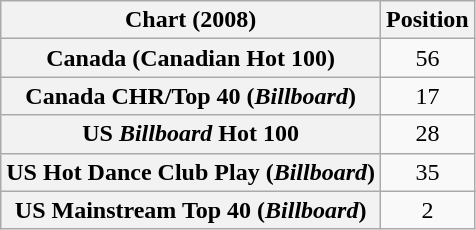<table class="wikitable sortable plainrowheaders" style="text-align:center">
<tr>
<th scope="col">Chart (2008)</th>
<th scope="col">Position</th>
</tr>
<tr>
<th scope="row">Canada (Canadian Hot 100)</th>
<td>56</td>
</tr>
<tr>
<th scope="row">Canada CHR/Top 40 (<em>Billboard</em>)</th>
<td>17</td>
</tr>
<tr>
<th scope="row">US <em>Billboard</em> Hot 100</th>
<td>28</td>
</tr>
<tr>
<th scope="row">US Hot Dance Club Play (<em>Billboard</em>)</th>
<td>35</td>
</tr>
<tr>
<th scope="row">US Mainstream Top 40 (<em>Billboard</em>)</th>
<td>2</td>
</tr>
</table>
